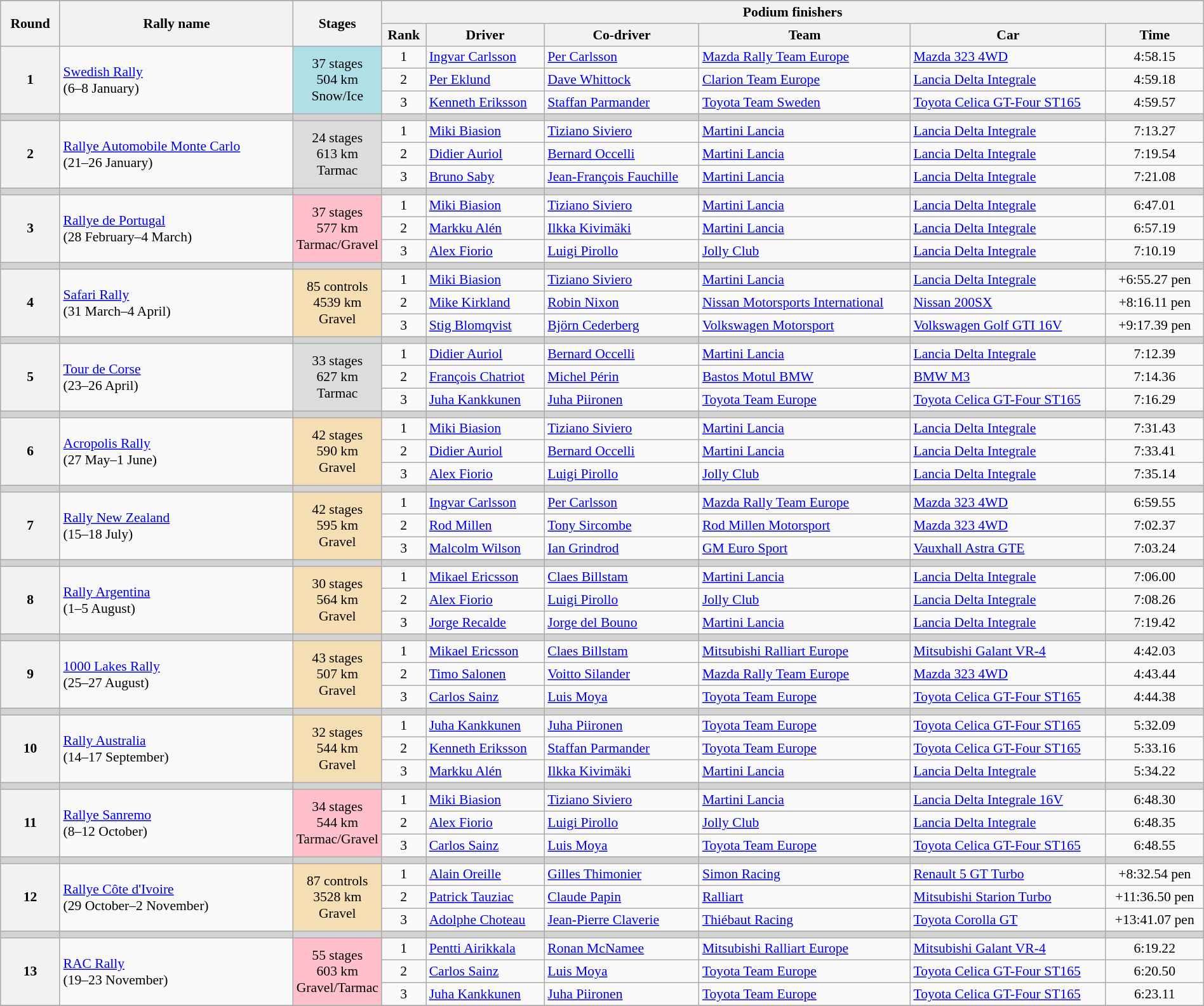<table class="wikitable" width="100%" align=center style="font-size:90%;">
<tr>
</tr>
<tr style="background:#efefef;">
<th width=5% rowspan=2>Round</th>
<th width=20% rowspan=2>Rally name</th>
<th width=5% rowspan=2>Stages</th>
<th width=70% colspan=6>Podium finishers</th>
</tr>
<tr>
<th>Rank</th>
<th>Driver</th>
<th>Co-driver</th>
<th>Team</th>
<th>Car</th>
<th>Time</th>
</tr>
<tr>
<th rowspan=3 align=center>1</th>
<td rowspan=3> <a href='#'>Swedish Rally</a><br>(6–8 January)</td>
<td rowspan=3 align=center style="background:powderblue;">37 stages<br>504 km<br>Snow/Ice</td>
<td align=center>1</td>
<td> <a href='#'>Ingvar Carlsson</a></td>
<td> <a href='#'>Per Carlsson</a></td>
<td> <a href='#'>Mazda Rally Team Europe</a></td>
<td><a href='#'>Mazda 323 4WD</a></td>
<td align=center>4:58.15</td>
</tr>
<tr>
<td align=center>2</td>
<td> <a href='#'>Per Eklund</a></td>
<td> <a href='#'>Dave Whittock</a></td>
<td> <a href='#'>Clarion Team Europe</a></td>
<td><a href='#'>Lancia Delta Integrale</a></td>
<td align=center>4:59.18</td>
</tr>
<tr>
<td align=center>3</td>
<td> <a href='#'>Kenneth Eriksson</a></td>
<td> <a href='#'>Staffan Parmander</a></td>
<td> <a href='#'>Toyota Team Sweden</a></td>
<td><a href='#'>Toyota Celica GT-Four ST165</a></td>
<td align=center>4:59.57</td>
</tr>
<tr style="background:lightgrey;">
<td></td>
<td></td>
<td></td>
<td></td>
<td></td>
<td></td>
<td></td>
<td></td>
<td></td>
</tr>
<tr>
<th rowspan=3 align=center>2</th>
<td rowspan=3> <a href='#'>Rallye Automobile Monte Carlo</a><br>(21–26 January)</td>
<td rowspan=3 align=center style="background:gainsboro;">24 stages<br>613 km<br>Tarmac</td>
<td align=center>1</td>
<td> <a href='#'>Miki Biasion</a></td>
<td> <a href='#'>Tiziano Siviero</a></td>
<td> <a href='#'>Martini Lancia</a></td>
<td><a href='#'>Lancia Delta Integrale</a></td>
<td align=center>7:13.27</td>
</tr>
<tr>
<td align=center>2</td>
<td> <a href='#'>Didier Auriol</a></td>
<td> <a href='#'>Bernard Occelli</a></td>
<td> <a href='#'>Martini Lancia</a></td>
<td><a href='#'>Lancia Delta Integrale</a></td>
<td align=center>7:19.54</td>
</tr>
<tr>
<td align=center>3</td>
<td> <a href='#'>Bruno Saby</a></td>
<td> <a href='#'>Jean-François Fauchille</a></td>
<td> <a href='#'>Martini Lancia</a></td>
<td><a href='#'>Lancia Delta Integrale</a></td>
<td align=center>7:21.08</td>
</tr>
<tr style="background:lightgrey;">
<td></td>
<td></td>
<td></td>
<td></td>
<td></td>
<td></td>
<td></td>
<td></td>
<td></td>
</tr>
<tr>
<th rowspan=3 align=center>3</th>
<td rowspan=3> <a href='#'>Rallye de Portugal</a><br>(28 February–4 March)</td>
<td rowspan=3 align=center style="background:pink;">37 stages<br>577 km<br>Tarmac/Gravel</td>
<td align=center>1</td>
<td> <a href='#'>Miki Biasion</a></td>
<td> <a href='#'>Tiziano Siviero</a></td>
<td> <a href='#'>Martini Lancia</a></td>
<td><a href='#'>Lancia Delta Integrale</a></td>
<td align=center>6:47.01</td>
</tr>
<tr>
<td align=center>2</td>
<td> <a href='#'>Markku Alén</a></td>
<td> <a href='#'>Ilkka Kivimäki</a></td>
<td> <a href='#'>Martini Lancia</a></td>
<td><a href='#'>Lancia Delta Integrale</a></td>
<td align=center>6:57.19</td>
</tr>
<tr>
<td align=center>3</td>
<td> <a href='#'>Alex Fiorio</a></td>
<td> <a href='#'>Luigi Pirollo</a></td>
<td> <a href='#'>Jolly Club</a></td>
<td><a href='#'>Lancia Delta Integrale</a></td>
<td align=center>7:10.19</td>
</tr>
<tr style="background:lightgrey;">
<td></td>
<td></td>
<td></td>
<td></td>
<td></td>
<td></td>
<td></td>
<td></td>
<td></td>
</tr>
<tr>
<th rowspan=3 align=center>4</th>
<td rowspan=3> <a href='#'>Safari Rally</a><br>(31 March–4 April)</td>
<td rowspan=3 align=center style="background:wheat;">85 controls<br>4539 km<br>Gravel</td>
<td align=center>1</td>
<td> <a href='#'>Miki Biasion</a></td>
<td> <a href='#'>Tiziano Siviero</a></td>
<td> <a href='#'>Martini Lancia</a></td>
<td><a href='#'>Lancia Delta Integrale</a></td>
<td align=center>+6:55.27 pen</td>
</tr>
<tr>
<td align=center>2</td>
<td> <a href='#'>Mike Kirkland</a></td>
<td> <a href='#'>Robin Nixon</a></td>
<td> <a href='#'>Nissan Motorsports International</a></td>
<td><a href='#'>Nissan 200SX</a></td>
<td align=center>+8:16.11 pen</td>
</tr>
<tr>
<td align=center>3</td>
<td> <a href='#'>Stig Blomqvist</a></td>
<td> <a href='#'>Björn Cederberg</a></td>
<td> <a href='#'>Volkswagen Motorsport</a></td>
<td><a href='#'>Volkswagen Golf GTI 16V</a></td>
<td align=center>+9:17.39 pen</td>
</tr>
<tr style="background:lightgrey;">
<td></td>
<td></td>
<td></td>
<td></td>
<td></td>
<td></td>
<td></td>
<td></td>
<td></td>
</tr>
<tr>
<th rowspan=3 align=center>5</th>
<td rowspan=3> <a href='#'>Tour de Corse</a><br>(23–26 April)</td>
<td rowspan=3 align=center style="background:gainsboro;">33 stages<br>627 km<br>Tarmac</td>
<td align=center>1</td>
<td> <a href='#'>Didier Auriol</a></td>
<td> <a href='#'>Bernard Occelli</a></td>
<td> <a href='#'>Martini Lancia</a></td>
<td><a href='#'>Lancia Delta Integrale</a></td>
<td align=center>7:12.39</td>
</tr>
<tr>
<td align=center>2</td>
<td> <a href='#'>François Chatriot</a></td>
<td> <a href='#'>Michel Périn</a></td>
<td> <a href='#'>Bastos Motul BMW</a></td>
<td><a href='#'>BMW M3</a></td>
<td align=center>7:14.36</td>
</tr>
<tr>
<td align=center>3</td>
<td> <a href='#'>Juha Kankkunen</a></td>
<td> <a href='#'>Juha Piironen</a></td>
<td> <a href='#'>Toyota Team Europe</a></td>
<td><a href='#'>Toyota Celica GT-Four ST165</a></td>
<td align=center>7:16.29</td>
</tr>
<tr style="background:lightgrey;">
<td></td>
<td></td>
<td></td>
<td></td>
<td></td>
<td></td>
<td></td>
<td></td>
<td></td>
</tr>
<tr>
<th rowspan=3 align=center>6</th>
<td rowspan=3> <a href='#'>Acropolis Rally</a><br>(27 May–1 June)</td>
<td rowspan=3 align=center style="background:wheat;">42 stages<br>590 km<br>Gravel</td>
<td align=center>1</td>
<td> <a href='#'>Miki Biasion</a></td>
<td> <a href='#'>Tiziano Siviero</a></td>
<td> <a href='#'>Martini Lancia</a></td>
<td><a href='#'>Lancia Delta Integrale</a></td>
<td align=center>7:31.43</td>
</tr>
<tr>
<td align=center>2</td>
<td> <a href='#'>Didier Auriol</a></td>
<td> <a href='#'>Bernard Occelli</a></td>
<td> <a href='#'>Martini Lancia</a></td>
<td><a href='#'>Lancia Delta Integrale</a></td>
<td align=center>7:33.41</td>
</tr>
<tr>
<td align=center>3</td>
<td> <a href='#'>Alex Fiorio</a></td>
<td> <a href='#'>Luigi Pirollo</a></td>
<td> <a href='#'>Jolly Club</a></td>
<td><a href='#'>Lancia Delta Integrale</a></td>
<td align=center>7:35.14</td>
</tr>
<tr style="background:lightgrey;">
<td></td>
<td></td>
<td></td>
<td></td>
<td></td>
<td></td>
<td></td>
<td></td>
<td></td>
</tr>
<tr>
<th rowspan=3 align=center>7</th>
<td rowspan=3> <a href='#'>Rally New Zealand</a><br>(15–18 July)</td>
<td rowspan=3 align=center style="background:wheat;">42 stages<br>595 km<br>Gravel</td>
<td align=center>1</td>
<td> <a href='#'>Ingvar Carlsson</a></td>
<td> <a href='#'>Per Carlsson</a></td>
<td> <a href='#'>Mazda Rally Team Europe</a></td>
<td><a href='#'>Mazda 323 4WD</a></td>
<td align=center>6:59.55</td>
</tr>
<tr>
<td align=center>2</td>
<td> <a href='#'>Rod Millen</a></td>
<td> <a href='#'>Tony Sircombe</a></td>
<td> <a href='#'>Rod Millen Motorsport</a></td>
<td><a href='#'>Mazda 323 4WD</a></td>
<td align=center>7:02.37</td>
</tr>
<tr>
<td align=center>3</td>
<td> <a href='#'>Malcolm Wilson</a></td>
<td> <a href='#'>Ian Grindrod</a></td>
<td> <a href='#'>GM Euro Sport</a></td>
<td><a href='#'>Vauxhall Astra GTE</a></td>
<td align=center>7:03.24</td>
</tr>
<tr style="background:lightgrey;">
<td></td>
<td></td>
<td></td>
<td></td>
<td></td>
<td></td>
<td></td>
<td></td>
<td></td>
</tr>
<tr>
<th rowspan=3 align=center>8</th>
<td rowspan=3> <a href='#'>Rally Argentina</a><br>(1–5 August)</td>
<td rowspan=3 align=center style="background:wheat;">30 stages<br>564 km<br>Gravel</td>
<td align=center>1</td>
<td> <a href='#'>Mikael Ericsson</a></td>
<td> <a href='#'>Claes Billstam</a></td>
<td> <a href='#'>Martini Lancia</a></td>
<td><a href='#'>Lancia Delta Integrale</a></td>
<td align=center>7:06.00</td>
</tr>
<tr>
<td align=center>2</td>
<td> <a href='#'>Alex Fiorio</a></td>
<td> <a href='#'>Luigi Pirollo</a></td>
<td> <a href='#'>Jolly Club</a></td>
<td><a href='#'>Lancia Delta Integrale</a></td>
<td align=center>7:08.26</td>
</tr>
<tr>
<td align=center>3</td>
<td> <a href='#'>Jorge Recalde</a></td>
<td> <a href='#'>Jorge del Bouno</a></td>
<td> <a href='#'>Martini Lancia</a></td>
<td><a href='#'>Lancia Delta Integrale</a></td>
<td align=center>7:19.42</td>
</tr>
<tr style="background:lightgrey;">
<td></td>
<td></td>
<td></td>
<td></td>
<td></td>
<td></td>
<td></td>
<td></td>
<td></td>
</tr>
<tr>
<th rowspan=3 align=center>9</th>
<td rowspan=3> <a href='#'>1000 Lakes Rally</a><br>(25–27 August)</td>
<td rowspan=3 align=center style="background:wheat;">43 stages<br>507 km<br>Gravel</td>
<td align=center>1</td>
<td> <a href='#'>Mikael Ericsson</a></td>
<td> <a href='#'>Claes Billstam</a></td>
<td> <a href='#'>Mitsubishi Ralliart Europe</a></td>
<td><a href='#'>Mitsubishi Galant VR-4</a></td>
<td align=center>4:42.03</td>
</tr>
<tr>
<td align=center>2</td>
<td> <a href='#'>Timo Salonen</a></td>
<td> <a href='#'>Voitto Silander</a></td>
<td> <a href='#'>Mazda Rally Team Europe</a></td>
<td><a href='#'>Mazda 323 4WD</a></td>
<td align=center>4:43.44</td>
</tr>
<tr>
<td align=center>3</td>
<td> <a href='#'>Carlos Sainz</a></td>
<td> <a href='#'>Luis Moya</a></td>
<td> <a href='#'>Toyota Team Europe</a></td>
<td><a href='#'>Toyota Celica GT-Four ST165</a></td>
<td align=center>4:44.38</td>
</tr>
<tr style="background:lightgrey;">
<td></td>
<td></td>
<td></td>
<td></td>
<td></td>
<td></td>
<td></td>
<td></td>
<td></td>
</tr>
<tr>
<th rowspan=3 align=center>10</th>
<td rowspan=3> <a href='#'>Rally Australia</a><br>(14–17 September)</td>
<td rowspan=3 align=center style="background:wheat;">32 stages<br>544 km<br>Gravel</td>
<td align=center>1</td>
<td> <a href='#'>Juha Kankkunen</a></td>
<td> <a href='#'>Juha Piironen</a></td>
<td> <a href='#'>Toyota Team Europe</a></td>
<td><a href='#'>Toyota Celica GT-Four ST165</a></td>
<td align=center>5:32.09</td>
</tr>
<tr>
<td align=center>2</td>
<td> <a href='#'>Kenneth Eriksson</a></td>
<td> <a href='#'>Staffan Parmander</a></td>
<td> <a href='#'>Toyota Team Europe</a></td>
<td><a href='#'>Toyota Celica GT-Four ST165</a></td>
<td align=center>5:33.16</td>
</tr>
<tr>
<td align=center>3</td>
<td> <a href='#'>Markku Alén</a></td>
<td> <a href='#'>Ilkka Kivimäki</a></td>
<td> <a href='#'>Martini Lancia</a></td>
<td><a href='#'>Lancia Delta Integrale</a></td>
<td align=center>5:34.22</td>
</tr>
<tr style="background:lightgrey;">
<td></td>
<td></td>
<td></td>
<td></td>
<td></td>
<td></td>
<td></td>
<td></td>
<td></td>
</tr>
<tr>
<th rowspan=3 align=center>11</th>
<td rowspan=3> <a href='#'>Rallye Sanremo</a><br>(8–12 October)</td>
<td rowspan=3 align=center style="background:pink;">34 stages<br>544 km<br>Tarmac/Gravel</td>
<td align=center>1</td>
<td> <a href='#'>Miki Biasion</a></td>
<td> <a href='#'>Tiziano Siviero</a></td>
<td> <a href='#'>Martini Lancia</a></td>
<td><a href='#'>Lancia Delta Integrale 16V</a></td>
<td align=center>6:48.30</td>
</tr>
<tr>
<td align=center>2</td>
<td> <a href='#'>Alex Fiorio</a></td>
<td> <a href='#'>Luigi Pirollo</a></td>
<td> <a href='#'>Jolly Club</a></td>
<td><a href='#'>Lancia Delta Integrale</a></td>
<td align=center>6:48.35</td>
</tr>
<tr>
<td align=center>3</td>
<td> <a href='#'>Carlos Sainz</a></td>
<td> <a href='#'>Luis Moya</a></td>
<td> <a href='#'>Toyota Team Europe</a></td>
<td><a href='#'>Toyota Celica GT-Four ST165</a></td>
<td align=center>6:48.55</td>
</tr>
<tr style="background:lightgrey;">
<td></td>
<td></td>
<td></td>
<td></td>
<td></td>
<td></td>
<td></td>
<td></td>
<td></td>
</tr>
<tr>
<th rowspan=3 align=center>12</th>
<td rowspan=3> <a href='#'>Rallye Côte d'Ivoire</a><br>(29 October–2 November)</td>
<td rowspan=3 align=center style="background:wheat;">87 controls<br>3528 km<br>Gravel</td>
<td align=center>1</td>
<td> <a href='#'>Alain Oreille</a></td>
<td> <a href='#'>Gilles Thimonier</a></td>
<td> <a href='#'>Simon Racing</a></td>
<td><a href='#'>Renault 5 GT Turbo</a></td>
<td align=center>+8:32.54 pen</td>
</tr>
<tr>
<td align=center>2</td>
<td> <a href='#'>Patrick Tauziac</a></td>
<td> <a href='#'>Claude Papin</a></td>
<td> <a href='#'>Ralliart</a></td>
<td><a href='#'>Mitsubishi Starion Turbo</a></td>
<td align=center>+11:36.50 pen</td>
</tr>
<tr>
<td align=center>3</td>
<td> <a href='#'>Adolphe Choteau</a></td>
<td> <a href='#'>Jean-Pierre Claverie</a></td>
<td> <a href='#'>Thiébaut Racing</a></td>
<td><a href='#'>Toyota Corolla GT</a></td>
<td align=center>+13:41.07 pen</td>
</tr>
<tr style="background:lightgrey;">
<td></td>
<td></td>
<td></td>
<td></td>
<td></td>
<td></td>
<td></td>
<td></td>
<td></td>
</tr>
<tr>
<th rowspan=3 align=center>13</th>
<td rowspan=3> <a href='#'>RAC Rally</a><br>(19–23 November)</td>
<td rowspan=3 align=center style="background:pink;">55 stages<br>603 km<br>Gravel/Tarmac</td>
<td align=center>1</td>
<td> <a href='#'>Pentti Airikkala</a></td>
<td> <a href='#'>Ronan McNamee</a></td>
<td> <a href='#'>Mitsubishi Ralliart Europe</a></td>
<td><a href='#'>Mitsubishi Galant VR-4</a></td>
<td align=center>6:19.22</td>
</tr>
<tr>
<td align=center>2</td>
<td> <a href='#'>Carlos Sainz</a></td>
<td> <a href='#'>Luis Moya</a></td>
<td> <a href='#'>Toyota Team Europe</a></td>
<td><a href='#'>Toyota Celica GT-Four ST165</a></td>
<td align=center>6:20.50</td>
</tr>
<tr>
<td align=center>3</td>
<td> <a href='#'>Juha Kankkunen</a></td>
<td> <a href='#'>Juha Piironen</a></td>
<td> <a href='#'>Toyota Team Europe</a></td>
<td><a href='#'>Toyota Celica GT-Four ST165</a></td>
<td align=center>6:23.11</td>
</tr>
<tr>
</tr>
</table>
